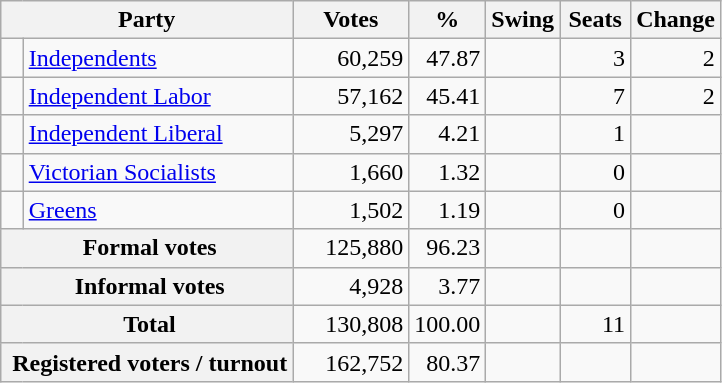<table class="wikitable" style="text-align:right; margin-bottom:0">
<tr>
<th style="width:10px" colspan=3>Party</th>
<th style="width:70px;">Votes</th>
<th style="width:40px;">%</th>
<th style="width:40px;">Swing</th>
<th style="width:40px;">Seats</th>
<th style="width:40px;">Change</th>
</tr>
<tr>
<td> </td>
<td style="text-align:left;" colspan="2"><a href='#'>Independents</a></td>
<td>60,259</td>
<td>47.87</td>
<td></td>
<td>3</td>
<td> 2</td>
</tr>
<tr>
<td> </td>
<td colspan="2" style="text-align:left;"><a href='#'>Independent Labor</a></td>
<td>57,162</td>
<td>45.41</td>
<td></td>
<td>7</td>
<td> 2</td>
</tr>
<tr>
<td> </td>
<td colspan="2" style="text-align:left;"><a href='#'>Independent Liberal</a></td>
<td>5,297</td>
<td>4.21</td>
<td></td>
<td>1</td>
<td></td>
</tr>
<tr>
<td> </td>
<td style="text-align:left;" colspan="2"><a href='#'>Victorian Socialists</a></td>
<td>1,660</td>
<td>1.32</td>
<td></td>
<td>0</td>
<td></td>
</tr>
<tr>
<td> </td>
<td style="text-align:left;" colspan="2"><a href='#'>Greens</a></td>
<td>1,502</td>
<td>1.19</td>
<td></td>
<td>0</td>
<td></td>
</tr>
<tr>
<th colspan="3" rowspan="1"> Formal votes</th>
<td>125,880</td>
<td>96.23</td>
<td></td>
<td></td>
<td></td>
</tr>
<tr>
<th colspan="3" rowspan="1"> Informal votes</th>
<td>4,928</td>
<td>3.77</td>
<td></td>
<td></td>
<td></td>
</tr>
<tr>
<th colspan="3" rowspan="1"> Total</th>
<td>130,808</td>
<td>100.00</td>
<td></td>
<td>11</td>
<td></td>
</tr>
<tr>
<th colspan="3" rowspan="1"> Registered voters / turnout</th>
<td>162,752</td>
<td>80.37</td>
<td></td>
<td></td>
<td></td>
</tr>
</table>
